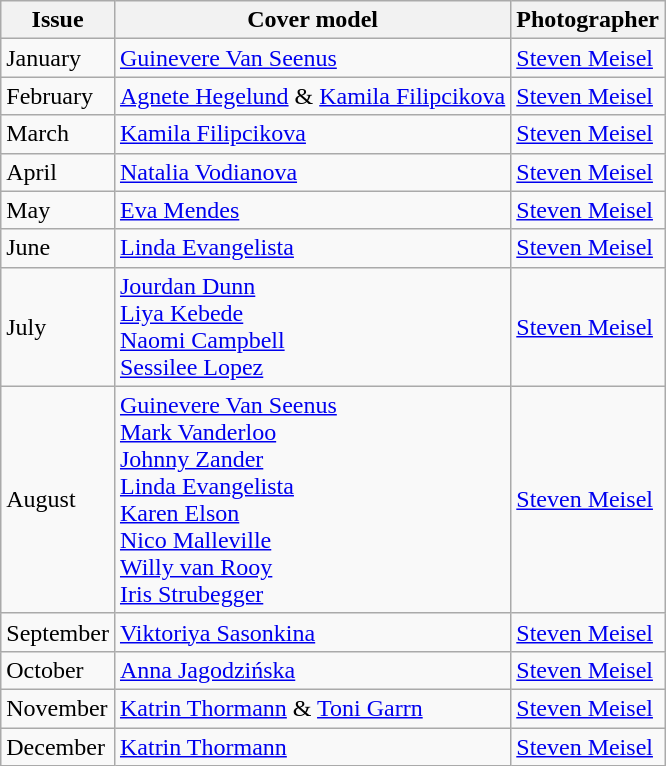<table class="sortable wikitable">
<tr>
<th>Issue</th>
<th>Cover model</th>
<th>Photographer</th>
</tr>
<tr>
<td>January</td>
<td><a href='#'>Guinevere Van Seenus</a></td>
<td><a href='#'>Steven Meisel</a></td>
</tr>
<tr>
<td>February</td>
<td><a href='#'>Agnete Hegelund</a> & <a href='#'>Kamila Filipcikova</a></td>
<td><a href='#'>Steven Meisel</a></td>
</tr>
<tr>
<td>March</td>
<td><a href='#'>Kamila Filipcikova</a></td>
<td><a href='#'>Steven Meisel</a></td>
</tr>
<tr>
<td>April</td>
<td><a href='#'>Natalia Vodianova</a></td>
<td><a href='#'>Steven Meisel</a></td>
</tr>
<tr>
<td>May</td>
<td><a href='#'>Eva Mendes</a></td>
<td><a href='#'>Steven Meisel</a></td>
</tr>
<tr>
<td>June</td>
<td><a href='#'>Linda Evangelista</a></td>
<td><a href='#'>Steven Meisel</a></td>
</tr>
<tr>
<td>July</td>
<td><a href='#'>Jourdan Dunn</a><br><a href='#'>Liya Kebede</a><br><a href='#'>Naomi Campbell</a><br><a href='#'>Sessilee Lopez</a></td>
<td><a href='#'>Steven Meisel</a></td>
</tr>
<tr>
<td>August</td>
<td><a href='#'>Guinevere Van Seenus</a><br><a href='#'>Mark Vanderloo</a><br><a href='#'>Johnny Zander</a><br><a href='#'>Linda Evangelista</a><br><a href='#'>Karen Elson</a><br><a href='#'>Nico Malleville</a><br><a href='#'>Willy van Rooy</a><br><a href='#'>Iris Strubegger</a></td>
<td><a href='#'>Steven Meisel</a></td>
</tr>
<tr>
<td>September</td>
<td><a href='#'>Viktoriya Sasonkina</a></td>
<td><a href='#'>Steven Meisel</a></td>
</tr>
<tr>
<td>October</td>
<td><a href='#'>Anna Jagodzińska</a></td>
<td><a href='#'>Steven Meisel</a></td>
</tr>
<tr>
<td>November</td>
<td><a href='#'>Katrin Thormann</a> & <a href='#'>Toni Garrn</a></td>
<td><a href='#'>Steven Meisel</a></td>
</tr>
<tr>
<td>December</td>
<td><a href='#'>Katrin Thormann</a></td>
<td><a href='#'>Steven Meisel</a></td>
</tr>
</table>
